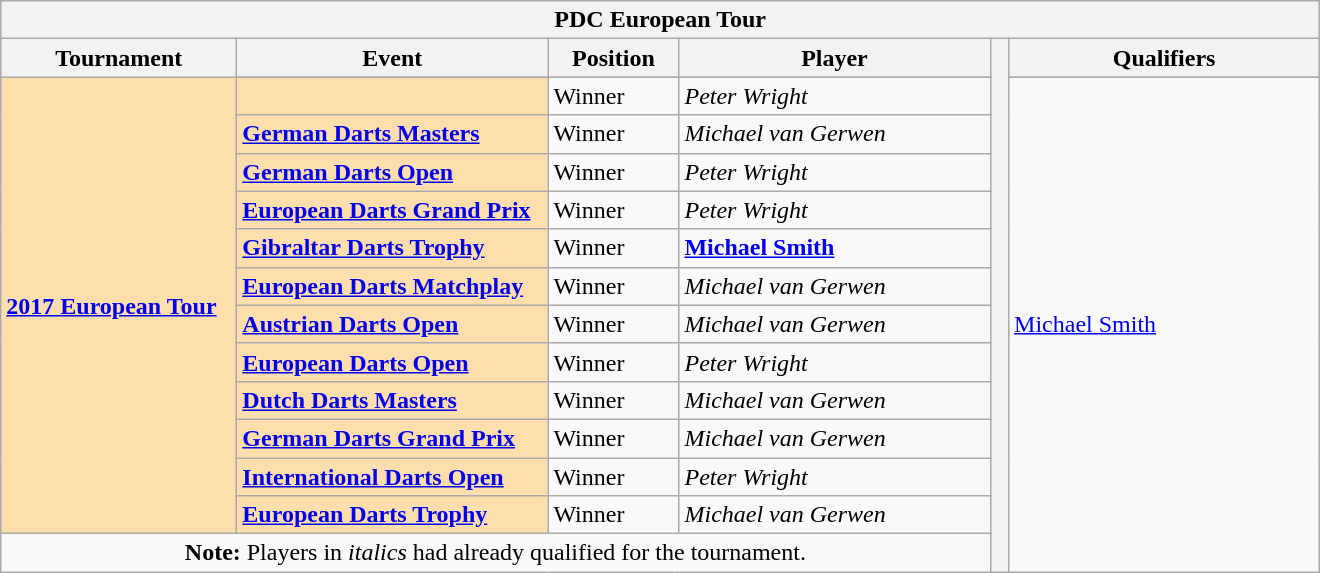<table class="wikitable">
<tr>
<th colspan=6>PDC European Tour</th>
</tr>
<tr>
<th width=150>Tournament</th>
<th width=200>Event</th>
<th width=80>Position</th>
<th width=200>Player</th>
<th rowspan=15 width=5></th>
<th width=200>Qualifiers</th>
</tr>
<tr>
<td rowspan=13 style="background:#ffdead;"><strong><a href='#'>2017 European Tour</a></strong></td>
</tr>
<tr>
<td style="background:#ffdead;"></td>
<td>Winner</td>
<td> <em>Peter Wright</em></td>
<td rowspan=13> <a href='#'>Michael Smith</a></td>
</tr>
<tr>
<td style="background:#ffdead;"><strong><a href='#'>German Darts Masters</a></strong></td>
<td>Winner</td>
<td> <em>Michael van Gerwen</em></td>
</tr>
<tr>
<td style="background:#ffdead;"><strong><a href='#'>German Darts Open</a></strong></td>
<td>Winner</td>
<td> <em>Peter Wright</em></td>
</tr>
<tr>
<td style="background:#ffdead;"><strong><a href='#'>European Darts Grand Prix</a></strong></td>
<td>Winner</td>
<td> <em>Peter Wright</em></td>
</tr>
<tr>
<td style="background:#ffdead;"><strong><a href='#'>Gibraltar Darts Trophy</a></strong></td>
<td>Winner</td>
<td> <strong><a href='#'>Michael Smith</a></strong></td>
</tr>
<tr>
<td style="background:#ffdead;"><strong><a href='#'>European Darts Matchplay</a></strong></td>
<td>Winner</td>
<td> <em>Michael van Gerwen</em></td>
</tr>
<tr>
<td style="background:#ffdead;"><strong><a href='#'>Austrian Darts Open</a></strong></td>
<td>Winner</td>
<td> <em>Michael van Gerwen</em></td>
</tr>
<tr>
<td style="background:#ffdead;"><strong><a href='#'>European Darts Open</a></strong></td>
<td>Winner</td>
<td> <em>Peter Wright</em></td>
</tr>
<tr>
<td style="background:#ffdead;"><strong><a href='#'>Dutch Darts Masters</a></strong></td>
<td>Winner</td>
<td> <em>Michael van Gerwen</em></td>
</tr>
<tr>
<td style="background:#ffdead;"><strong><a href='#'>German Darts Grand Prix</a></strong></td>
<td>Winner</td>
<td> <em>Michael van Gerwen</em></td>
</tr>
<tr>
<td style="background:#ffdead;"><strong><a href='#'>International Darts Open</a></strong></td>
<td>Winner</td>
<td> <em>Peter Wright</em></td>
</tr>
<tr>
<td style="background:#ffdead;"><strong><a href='#'>European Darts Trophy</a></strong></td>
<td>Winner</td>
<td> <em>Michael van Gerwen</em></td>
</tr>
<tr>
<td colspan=4 align=center><strong>Note:</strong> Players in <em>italics</em> had already qualified for the tournament.</td>
</tr>
</table>
